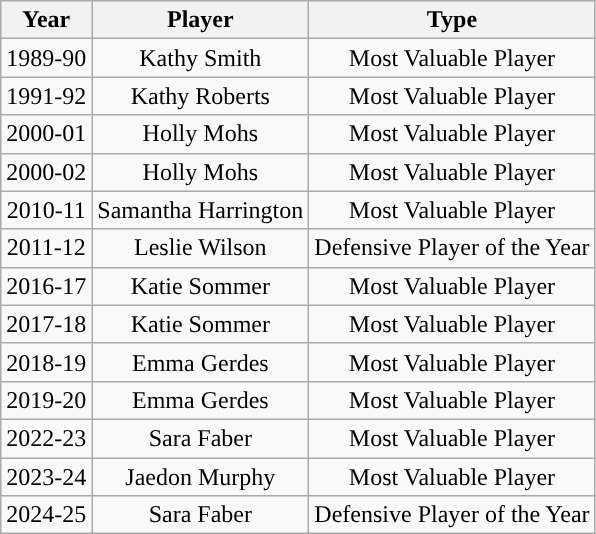<table class="wikitable" style="text-align: center">
<tr align=center>
<th>Year</th>
<th>Player</th>
<th>Type</th>
</tr>
<tr>
<td>1989-90</td>
<td>Kathy Smith</td>
<td>Most Valuable Player</td>
</tr>
<tr>
<td>1991-92</td>
<td>Kathy Roberts</td>
<td>Most Valuable Player</td>
</tr>
<tr>
<td>2000-01</td>
<td>Holly Mohs</td>
<td>Most Valuable Player</td>
</tr>
<tr>
<td>2000-02</td>
<td>Holly Mohs</td>
<td>Most Valuable Player</td>
</tr>
<tr>
<td>2010-11</td>
<td>Samantha Harrington</td>
<td>Most Valuable Player</td>
</tr>
<tr>
<td>2011-12</td>
<td>Leslie Wilson</td>
<td>Defensive Player of the Year</td>
</tr>
<tr>
<td>2016-17</td>
<td>Katie Sommer</td>
<td>Most Valuable Player</td>
</tr>
<tr>
<td>2017-18</td>
<td>Katie Sommer</td>
<td>Most Valuable Player</td>
</tr>
<tr>
<td>2018-19</td>
<td>Emma Gerdes</td>
<td>Most Valuable Player</td>
</tr>
<tr>
<td>2019-20</td>
<td>Emma Gerdes</td>
<td>Most Valuable Player</td>
</tr>
<tr>
<td>2022-23</td>
<td>Sara Faber</td>
<td>Most Valuable Player</td>
</tr>
<tr>
<td>2023-24</td>
<td>Jaedon Murphy</td>
<td>Most Valuable Player</td>
</tr>
<tr>
<td>2024-25</td>
<td>Sara Faber</td>
<td>Defensive Player of the Year</td>
</tr>
</table>
